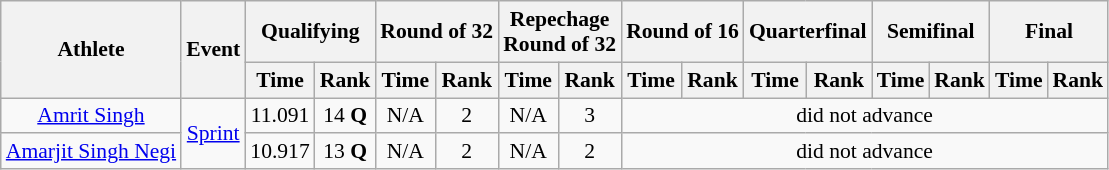<table class=wikitable style="font-size:90%">
<tr>
<th rowspan=2>Athlete</th>
<th rowspan=2>Event</th>
<th colspan=2>Qualifying</th>
<th colspan=2>Round of 32</th>
<th colspan=2>Repechage<br>Round of 32</th>
<th colspan=2>Round of 16</th>
<th colspan=2>Quarterfinal</th>
<th colspan=2>Semifinal</th>
<th colspan=2>Final</th>
</tr>
<tr>
<th>Time</th>
<th>Rank</th>
<th>Time</th>
<th>Rank</th>
<th>Time</th>
<th>Rank</th>
<th>Time</th>
<th>Rank</th>
<th>Time</th>
<th>Rank</th>
<th>Time</th>
<th>Rank</th>
<th>Time</th>
<th>Rank</th>
</tr>
<tr align=center>
<td><a href='#'>Amrit Singh</a></td>
<td rowspan=2><a href='#'>Sprint</a></td>
<td>11.091</td>
<td>14 <strong>Q</strong></td>
<td>N/A</td>
<td>2</td>
<td>N/A</td>
<td>3</td>
<td colspan=8>did not advance</td>
</tr>
<tr align=center>
<td><a href='#'>Amarjit Singh Negi</a></td>
<td>10.917</td>
<td>13 <strong>Q</strong></td>
<td>N/A</td>
<td>2</td>
<td>N/A</td>
<td>2</td>
<td colspan=8>did not advance</td>
</tr>
</table>
